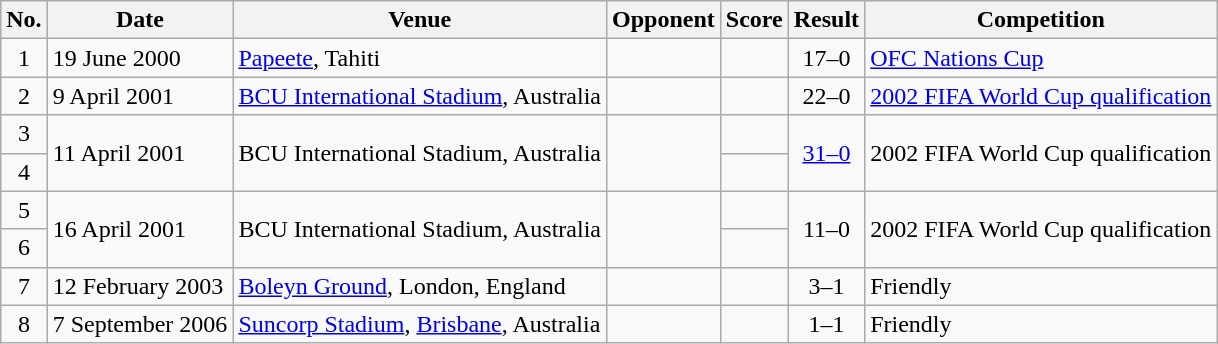<table class="wikitable sortable">
<tr>
<th scope="col">No.</th>
<th scope="col">Date</th>
<th scope="col">Venue</th>
<th scope="col">Opponent</th>
<th scope="col">Score</th>
<th scope="col">Result</th>
<th scope="col">Competition</th>
</tr>
<tr>
<td style="text-align:center">1</td>
<td>19 June 2000</td>
<td><a href='#'>Papeete</a>, Tahiti</td>
<td></td>
<td></td>
<td style="text-align:center">17–0</td>
<td><a href='#'>OFC Nations Cup</a></td>
</tr>
<tr>
<td style="text-align:center">2</td>
<td>9 April 2001</td>
<td><a href='#'>BCU International Stadium</a>, Australia</td>
<td></td>
<td></td>
<td style="text-align:center">22–0</td>
<td><a href='#'>2002 FIFA World Cup qualification</a></td>
</tr>
<tr>
<td style="text-align:center">3</td>
<td rowspan="2">11 April 2001</td>
<td rowspan="2">BCU International Stadium, Australia</td>
<td rowspan="2"></td>
<td></td>
<td rowspan="2" style="text-align:center"><a href='#'>31–0</a></td>
<td rowspan="2">2002 FIFA World Cup qualification</td>
</tr>
<tr>
<td style="text-align:center">4</td>
<td></td>
</tr>
<tr>
<td style="text-align:center">5</td>
<td rowspan="2">16 April 2001</td>
<td rowspan="2">BCU International Stadium, Australia</td>
<td rowspan="2"></td>
<td></td>
<td rowspan="2" style="text-align:center">11–0</td>
<td rowspan="2">2002 FIFA World Cup qualification</td>
</tr>
<tr>
<td style="text-align:center">6</td>
<td></td>
</tr>
<tr>
<td style="text-align:center">7</td>
<td>12 February 2003</td>
<td><a href='#'>Boleyn Ground</a>, London, England</td>
<td></td>
<td></td>
<td style="text-align:center">3–1</td>
<td>Friendly</td>
</tr>
<tr>
<td style="text-align:center">8</td>
<td>7 September 2006</td>
<td><a href='#'>Suncorp Stadium</a>, <a href='#'>Brisbane</a>, Australia</td>
<td></td>
<td></td>
<td style="text-align:center">1–1</td>
<td>Friendly</td>
</tr>
</table>
